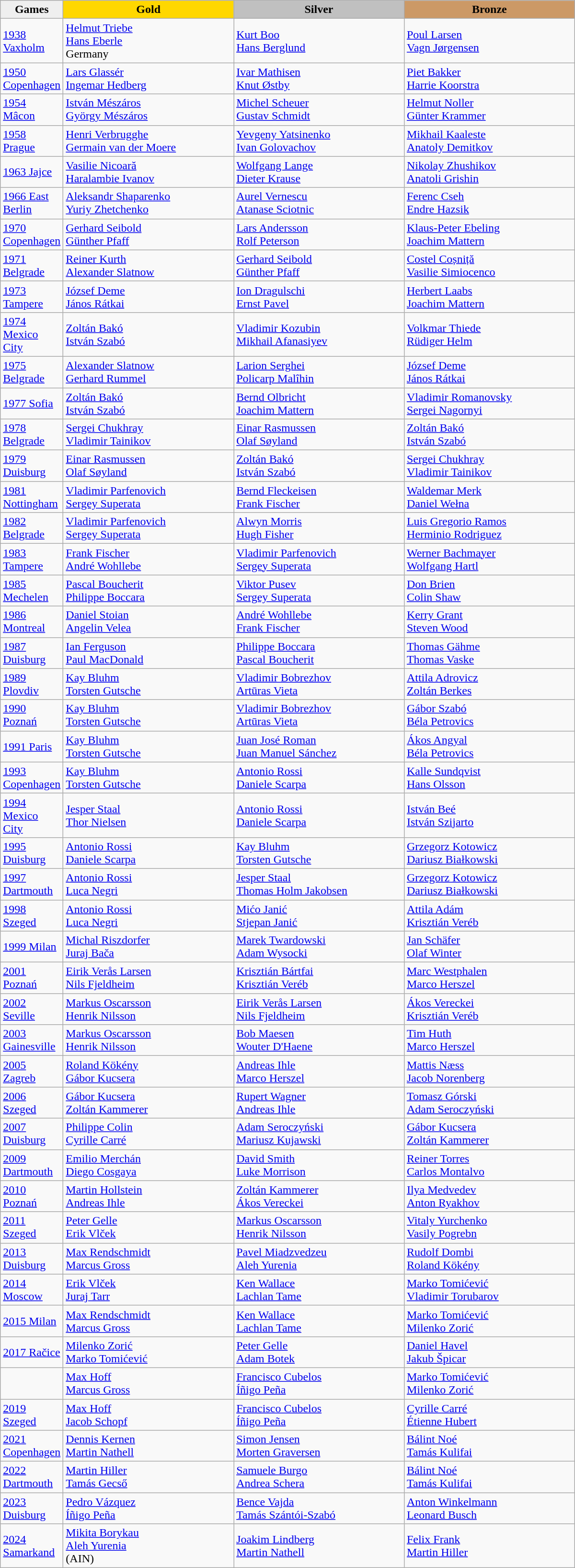<table class="wikitable sortable" style="width:800px;">
<tr>
<th style="width:10%; background:#efefef;">Games</th>
<th style="width:30%; background:gold">Gold</th>
<th style="width:30%; background:silver">Silver</th>
<th style="width:30%; background:#CC9966">Bronze</th>
</tr>
<tr>
<td><a href='#'>1938 Vaxholm</a></td>
<td><a href='#'>Helmut Triebe</a><br><a href='#'>Hans Eberle</a><br> Germany</td>
<td><a href='#'>Kurt Boo</a><br><a href='#'>Hans Berglund</a><br></td>
<td><a href='#'>Poul Larsen</a><br><a href='#'>Vagn Jørgensen</a><br></td>
</tr>
<tr>
<td><a href='#'>1950 Copenhagen</a></td>
<td><a href='#'>Lars Glassér</a><br><a href='#'>Ingemar Hedberg</a><br></td>
<td><a href='#'>Ivar Mathisen</a><br><a href='#'>Knut Østby</a><br></td>
<td><a href='#'>Piet Bakker</a><br><a href='#'>Harrie Koorstra</a><br></td>
</tr>
<tr>
<td><a href='#'>1954 Mâcon</a></td>
<td><a href='#'>István Mészáros</a><br><a href='#'>György Mészáros</a><br></td>
<td><a href='#'>Michel Scheuer</a><br><a href='#'>Gustav Schmidt</a><br></td>
<td><a href='#'>Helmut Noller</a><br><a href='#'>Günter Krammer</a><br></td>
</tr>
<tr>
<td><a href='#'>1958 Prague</a></td>
<td><a href='#'>Henri Verbrugghe</a><br><a href='#'>Germain van der Moere</a><br></td>
<td><a href='#'>Yevgeny Yatsinenko</a><br><a href='#'>Ivan Golovachov</a><br></td>
<td><a href='#'>Mikhail Kaaleste</a><br><a href='#'>Anatoly Demitkov</a><br></td>
</tr>
<tr>
<td><a href='#'>1963 Jajce</a></td>
<td><a href='#'>Vasilie Nicoară</a><br><a href='#'>Haralambie Ivanov</a><br></td>
<td><a href='#'>Wolfgang Lange</a><br><a href='#'>Dieter Krause</a><br></td>
<td><a href='#'>Nikolay Zhushikov</a><br><a href='#'>Anatoli Grishin</a><br></td>
</tr>
<tr>
<td><a href='#'>1966 East Berlin</a></td>
<td><a href='#'>Aleksandr Shaparenko</a><br><a href='#'>Yuriy Zhetchenko</a><br></td>
<td><a href='#'>Aurel Vernescu</a><br><a href='#'>Atanase Sciotnic</a><br></td>
<td><a href='#'>Ferenc Cseh</a><br><a href='#'>Endre Hazsik</a><br></td>
</tr>
<tr>
<td><a href='#'>1970 Copenhagen</a></td>
<td><a href='#'>Gerhard Seibold</a><br><a href='#'>Günther Pfaff</a><br></td>
<td><a href='#'>Lars Andersson</a><br><a href='#'>Rolf Peterson</a><br></td>
<td><a href='#'>Klaus-Peter Ebeling</a><br><a href='#'>Joachim Mattern</a><br></td>
</tr>
<tr>
<td><a href='#'>1971 Belgrade</a></td>
<td><a href='#'>Reiner Kurth</a><br><a href='#'>Alexander Slatnow</a><br></td>
<td><a href='#'>Gerhard Seibold</a><br><a href='#'>Günther Pfaff</a><br></td>
<td><a href='#'>Costel Coșniță</a><br><a href='#'>Vasilie Simiocenco</a><br></td>
</tr>
<tr>
<td><a href='#'>1973 Tampere</a></td>
<td><a href='#'>József Deme</a><br><a href='#'>János Rátkai</a><br></td>
<td><a href='#'>Ion Dragulschi</a><br><a href='#'>Ernst Pavel</a><br></td>
<td><a href='#'>Herbert Laabs</a><br><a href='#'>Joachim Mattern</a><br></td>
</tr>
<tr>
<td><a href='#'>1974 Mexico City</a></td>
<td><a href='#'>Zoltán Bakó</a><br><a href='#'>István Szabó</a><br></td>
<td><a href='#'>Vladimir Kozubin</a><br><a href='#'>Mikhail Afanasiyev</a><br></td>
<td><a href='#'>Volkmar Thiede</a><br><a href='#'>Rüdiger Helm</a><br></td>
</tr>
<tr>
<td><a href='#'>1975 Belgrade</a></td>
<td><a href='#'>Alexander Slatnow</a><br><a href='#'>Gerhard Rummel</a><br></td>
<td><a href='#'>Larion Serghei</a><br><a href='#'>Policarp Malîhin</a><br></td>
<td><a href='#'>József Deme</a><br><a href='#'>János Rátkai</a><br></td>
</tr>
<tr>
<td><a href='#'>1977 Sofia</a></td>
<td><a href='#'>Zoltán Bakó</a><br><a href='#'>István Szabó</a><br></td>
<td><a href='#'>Bernd Olbricht</a><br><a href='#'>Joachim Mattern</a><br></td>
<td><a href='#'>Vladimir Romanovsky</a><br><a href='#'>Sergei Nagornyi</a><br></td>
</tr>
<tr>
<td><a href='#'>1978 Belgrade</a></td>
<td><a href='#'>Sergei Chukhray</a><br><a href='#'>Vladimir Tainikov</a><br></td>
<td><a href='#'>Einar Rasmussen</a><br><a href='#'>Olaf Søyland</a><br></td>
<td><a href='#'>Zoltán Bakó</a><br><a href='#'>István Szabó</a><br></td>
</tr>
<tr>
<td><a href='#'>1979 Duisburg</a></td>
<td><a href='#'>Einar Rasmussen</a><br><a href='#'>Olaf Søyland</a><br></td>
<td><a href='#'>Zoltán Bakó</a><br><a href='#'>István Szabó</a><br></td>
<td><a href='#'>Sergei Chukhray</a><br><a href='#'>Vladimir Tainikov</a><br></td>
</tr>
<tr>
<td><a href='#'>1981 Nottingham</a></td>
<td><a href='#'>Vladimir Parfenovich</a><br><a href='#'>Sergey Superata</a><br></td>
<td><a href='#'>Bernd Fleckeisen</a><br><a href='#'>Frank Fischer</a><br></td>
<td><a href='#'>Waldemar Merk</a><br><a href='#'>Daniel Wełna</a><br></td>
</tr>
<tr>
<td><a href='#'>1982 Belgrade</a></td>
<td><a href='#'>Vladimir Parfenovich</a><br><a href='#'>Sergey Superata</a><br></td>
<td><a href='#'>Alwyn Morris</a><br><a href='#'>Hugh Fisher</a><br></td>
<td><a href='#'>Luis Gregorio Ramos</a><br><a href='#'>Herminio Rodriguez</a><br></td>
</tr>
<tr>
<td><a href='#'>1983 Tampere</a></td>
<td><a href='#'>Frank Fischer</a><br><a href='#'>André Wohllebe</a><br></td>
<td><a href='#'>Vladimir Parfenovich</a><br><a href='#'>Sergey Superata</a><br></td>
<td><a href='#'>Werner Bachmayer</a><br><a href='#'>Wolfgang Hartl</a><br></td>
</tr>
<tr>
<td><a href='#'>1985 Mechelen</a></td>
<td><a href='#'>Pascal Boucherit</a><br><a href='#'>Philippe Boccara</a><br></td>
<td><a href='#'>Viktor Pusev</a><br><a href='#'>Sergey Superata</a><br></td>
<td><a href='#'>Don Brien</a><br><a href='#'>Colin Shaw</a><br></td>
</tr>
<tr>
<td><a href='#'>1986 Montreal</a></td>
<td><a href='#'>Daniel Stoian</a><br><a href='#'>Angelin Velea</a><br></td>
<td><a href='#'>André Wohllebe</a><br><a href='#'>Frank Fischer</a><br></td>
<td><a href='#'>Kerry Grant</a><br><a href='#'>Steven Wood</a><br></td>
</tr>
<tr>
<td><a href='#'>1987 Duisburg</a></td>
<td><a href='#'>Ian Ferguson</a><br><a href='#'>Paul MacDonald</a><br></td>
<td><a href='#'>Philippe Boccara</a><br><a href='#'>Pascal Boucherit</a><br></td>
<td><a href='#'>Thomas Gähme</a><br><a href='#'>Thomas Vaske</a><br></td>
</tr>
<tr>
<td><a href='#'>1989 Plovdiv</a></td>
<td><a href='#'>Kay Bluhm</a><br><a href='#'>Torsten Gutsche</a><br></td>
<td><a href='#'>Vladimir Bobrezhov</a><br><a href='#'>Artūras Vieta</a><br></td>
<td><a href='#'>Attila Adrovicz</a><br><a href='#'>Zoltán Berkes</a><br></td>
</tr>
<tr>
<td><a href='#'>1990 Poznań</a></td>
<td><a href='#'>Kay Bluhm</a><br><a href='#'>Torsten Gutsche</a><br></td>
<td><a href='#'>Vladimir Bobrezhov</a><br><a href='#'>Artūras Vieta</a><br></td>
<td><a href='#'>Gábor Szabó</a><br><a href='#'>Béla Petrovics</a><br></td>
</tr>
<tr>
<td><a href='#'>1991 Paris</a></td>
<td><a href='#'>Kay Bluhm</a><br><a href='#'>Torsten Gutsche</a><br></td>
<td><a href='#'>Juan José Roman</a><br><a href='#'>Juan Manuel Sánchez</a><br></td>
<td><a href='#'>Ákos Angyal</a><br><a href='#'>Béla Petrovics</a><br></td>
</tr>
<tr>
<td><a href='#'>1993 Copenhagen</a></td>
<td><a href='#'>Kay Bluhm</a><br><a href='#'>Torsten Gutsche</a><br></td>
<td><a href='#'>Antonio Rossi</a><br><a href='#'>Daniele Scarpa</a><br></td>
<td><a href='#'>Kalle Sundqvist</a><br><a href='#'>Hans Olsson</a><br></td>
</tr>
<tr>
<td><a href='#'>1994 Mexico City</a></td>
<td><a href='#'>Jesper Staal</a><br><a href='#'>Thor Nielsen</a><br></td>
<td><a href='#'>Antonio Rossi</a><br><a href='#'>Daniele Scarpa</a><br></td>
<td><a href='#'>István Beé</a><br><a href='#'>István Szijarto</a><br></td>
</tr>
<tr>
<td><a href='#'>1995 Duisburg</a></td>
<td><a href='#'>Antonio Rossi</a><br><a href='#'>Daniele Scarpa</a><br></td>
<td><a href='#'>Kay Bluhm</a><br><a href='#'>Torsten Gutsche</a><br></td>
<td><a href='#'>Grzegorz Kotowicz</a><br><a href='#'>Dariusz Białkowski</a><br></td>
</tr>
<tr>
<td><a href='#'>1997 Dartmouth</a></td>
<td><a href='#'>Antonio Rossi</a><br><a href='#'>Luca Negri</a><br></td>
<td><a href='#'>Jesper Staal</a><br><a href='#'>Thomas Holm Jakobsen</a><br></td>
<td><a href='#'>Grzegorz Kotowicz</a><br><a href='#'>Dariusz Białkowski</a><br></td>
</tr>
<tr>
<td><a href='#'>1998 Szeged</a></td>
<td><a href='#'>Antonio Rossi</a><br><a href='#'>Luca Negri</a><br></td>
<td><a href='#'>Mićo Janić</a><br><a href='#'>Stjepan Janić</a><br></td>
<td><a href='#'>Attila Adám</a><br><a href='#'>Krisztián Veréb</a><br></td>
</tr>
<tr>
<td><a href='#'>1999 Milan</a></td>
<td><a href='#'>Michal Riszdorfer</a><br><a href='#'>Juraj Bača</a><br></td>
<td><a href='#'>Marek Twardowski</a><br><a href='#'>Adam Wysocki</a><br></td>
<td><a href='#'>Jan Schäfer</a><br><a href='#'>Olaf Winter</a><br></td>
</tr>
<tr>
<td><a href='#'>2001 Poznań</a></td>
<td><a href='#'>Eirik Verås Larsen</a><br><a href='#'>Nils Fjeldheim</a><br></td>
<td><a href='#'>Krisztián Bártfai</a><br><a href='#'>Krisztián Veréb</a><br></td>
<td><a href='#'>Marc Westphalen</a><br><a href='#'>Marco Herszel</a><br></td>
</tr>
<tr>
<td><a href='#'>2002 Seville</a></td>
<td><a href='#'>Markus Oscarsson</a><br><a href='#'>Henrik Nilsson</a><br></td>
<td><a href='#'>Eirik Verås Larsen</a><br><a href='#'>Nils Fjeldheim</a><br></td>
<td><a href='#'>Ákos Vereckei</a><br><a href='#'>Krisztián Veréb</a><br></td>
</tr>
<tr>
<td><a href='#'>2003 Gainesville</a></td>
<td><a href='#'>Markus Oscarsson</a><br><a href='#'>Henrik Nilsson</a><br></td>
<td><a href='#'>Bob Maesen</a><br><a href='#'>Wouter D'Haene</a><br></td>
<td><a href='#'>Tim Huth</a><br><a href='#'>Marco Herszel</a><br></td>
</tr>
<tr>
<td><a href='#'>2005 Zagreb</a></td>
<td><a href='#'>Roland Kökény</a><br><a href='#'>Gábor Kucsera</a><br></td>
<td><a href='#'>Andreas Ihle</a><br><a href='#'>Marco Herszel</a><br></td>
<td><a href='#'>Mattis Næss</a><br><a href='#'>Jacob Norenberg</a><br></td>
</tr>
<tr>
<td><a href='#'>2006 Szeged</a></td>
<td><a href='#'>Gábor Kucsera</a><br><a href='#'>Zoltán Kammerer</a><br></td>
<td><a href='#'>Rupert Wagner</a><br><a href='#'>Andreas Ihle</a><br></td>
<td><a href='#'>Tomasz Górski</a><br><a href='#'>Adam Seroczyński</a><br></td>
</tr>
<tr>
<td><a href='#'>2007 Duisburg</a></td>
<td><a href='#'>Philippe Colin</a><br><a href='#'>Cyrille Carré</a><br></td>
<td><a href='#'>Adam Seroczyński</a><br><a href='#'>Mariusz Kujawski</a><br></td>
<td><a href='#'>Gábor Kucsera</a><br><a href='#'>Zoltán Kammerer</a><br></td>
</tr>
<tr>
<td><a href='#'>2009 Dartmouth</a></td>
<td><a href='#'>Emilio Merchán</a><br><a href='#'>Diego Cosgaya</a><br></td>
<td><a href='#'>David Smith</a><br><a href='#'>Luke Morrison</a><br></td>
<td><a href='#'>Reiner Torres</a><br><a href='#'>Carlos Montalvo</a><br></td>
</tr>
<tr>
<td><a href='#'>2010 Poznań</a></td>
<td><a href='#'>Martin Hollstein</a><br><a href='#'>Andreas Ihle</a><br></td>
<td><a href='#'>Zoltán Kammerer</a><br><a href='#'>Ákos Vereckei</a><br></td>
<td><a href='#'>Ilya Medvedev</a><br><a href='#'>Anton Ryakhov</a><br></td>
</tr>
<tr>
<td><a href='#'>2011 Szeged</a></td>
<td><a href='#'>Peter Gelle</a><br><a href='#'>Erik Vlček</a><br></td>
<td><a href='#'>Markus Oscarsson</a><br><a href='#'>Henrik Nilsson</a><br></td>
<td><a href='#'>Vitaly Yurchenko</a><br><a href='#'>Vasily Pogrebn</a><br></td>
</tr>
<tr>
<td><a href='#'>2013 Duisburg</a></td>
<td><a href='#'>Max Rendschmidt</a><br><a href='#'>Marcus Gross</a><br></td>
<td><a href='#'>Pavel Miadzvedzeu</a><br><a href='#'>Aleh Yurenia</a><br></td>
<td><a href='#'>Rudolf Dombi</a><br><a href='#'>Roland Kökény</a><br></td>
</tr>
<tr>
<td><a href='#'>2014 Moscow</a></td>
<td><a href='#'>Erik Vlček</a><br><a href='#'>Juraj Tarr</a><br></td>
<td><a href='#'>Ken Wallace</a><br><a href='#'>Lachlan Tame</a><br></td>
<td><a href='#'>Marko Tomićević</a><br><a href='#'>Vladimir Torubarov</a><br></td>
</tr>
<tr>
<td><a href='#'>2015 Milan</a></td>
<td><a href='#'>Max Rendschmidt</a><br><a href='#'>Marcus Gross</a><br></td>
<td><a href='#'>Ken Wallace</a><br><a href='#'>Lachlan Tame</a><br></td>
<td><a href='#'>Marko Tomićević</a><br><a href='#'>Milenko Zorić</a><br></td>
</tr>
<tr>
<td><a href='#'>2017 Račice</a></td>
<td><a href='#'>Milenko Zorić</a><br><a href='#'>Marko Tomićević</a><br></td>
<td><a href='#'>Peter Gelle</a><br><a href='#'>Adam Botek</a><br></td>
<td><a href='#'>Daniel Havel</a><br><a href='#'>Jakub Špicar</a><br></td>
</tr>
<tr>
<td></td>
<td><a href='#'>Max Hoff</a><br><a href='#'>Marcus Gross</a><br></td>
<td><a href='#'>Francisco Cubelos</a><br><a href='#'>Íñigo Peña</a><br></td>
<td><a href='#'>Marko Tomićević</a><br><a href='#'>Milenko Zorić</a><br></td>
</tr>
<tr>
<td><a href='#'>2019 Szeged</a></td>
<td><a href='#'>Max Hoff</a><br><a href='#'>Jacob Schopf</a><br></td>
<td><a href='#'>Francisco Cubelos</a><br><a href='#'>Íñigo Peña</a><br></td>
<td><a href='#'>Cyrille Carré</a><br><a href='#'>Étienne Hubert</a><br></td>
</tr>
<tr>
<td><a href='#'>2021 Copenhagen</a></td>
<td><a href='#'>Dennis Kernen</a><br><a href='#'>Martin Nathell</a><br></td>
<td><a href='#'>Simon Jensen</a><br><a href='#'>Morten Graversen</a><br></td>
<td><a href='#'>Bálint Noé</a><br><a href='#'>Tamás Kulifai</a><br></td>
</tr>
<tr>
<td><a href='#'>2022 Dartmouth</a></td>
<td><a href='#'>Martin Hiller</a><br><a href='#'>Tamás Gecső</a><br></td>
<td><a href='#'>Samuele Burgo</a><br><a href='#'>Andrea Schera</a><br></td>
<td><a href='#'>Bálint Noé</a><br><a href='#'>Tamás Kulifai</a><br></td>
</tr>
<tr>
<td><a href='#'>2023 Duisburg</a></td>
<td><a href='#'>Pedro Vázquez</a><br><a href='#'>Íñigo Peña</a><br></td>
<td><a href='#'>Bence Vajda</a><br><a href='#'>Tamás Szántói-Szabó</a><br></td>
<td><a href='#'>Anton Winkelmann</a><br><a href='#'>Leonard Busch</a><br></td>
</tr>
<tr>
<td><a href='#'>2024 Samarkand</a></td>
<td><a href='#'>Mikita Borykau</a><br><a href='#'>Aleh Yurenia</a><br>(AIN)</td>
<td><a href='#'>Joakim Lindberg</a><br><a href='#'>Martin Nathell</a><br></td>
<td><a href='#'>Felix Frank</a><br><a href='#'>Martin Hiller</a><br></td>
</tr>
</table>
